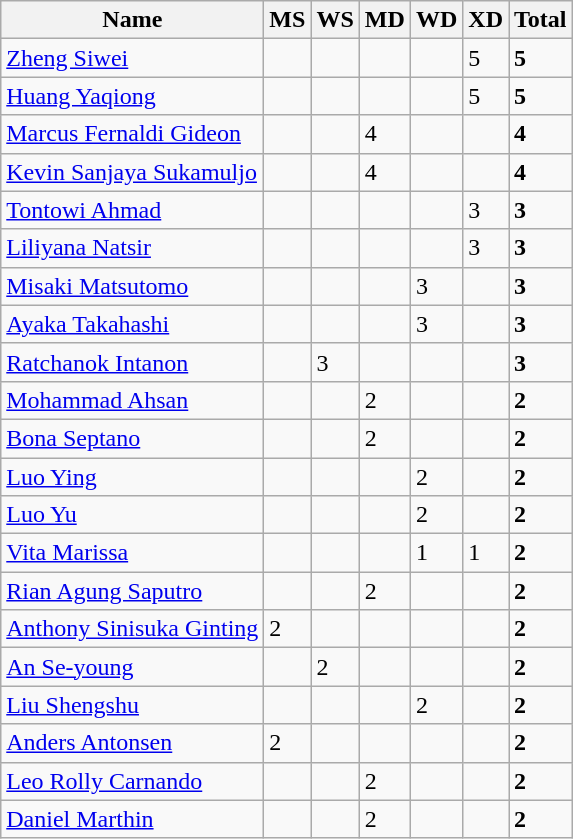<table class="wikitable sortable">
<tr>
<th>Name</th>
<th>MS</th>
<th>WS</th>
<th>MD</th>
<th>WD</th>
<th>XD</th>
<th>Total</th>
</tr>
<tr>
<td> <a href='#'>Zheng Siwei</a></td>
<td></td>
<td></td>
<td></td>
<td></td>
<td>5</td>
<td><strong>5</strong></td>
</tr>
<tr>
<td> <a href='#'>Huang Yaqiong</a></td>
<td></td>
<td></td>
<td></td>
<td></td>
<td>5</td>
<td><strong>5</strong></td>
</tr>
<tr>
<td> <a href='#'>Marcus Fernaldi Gideon</a></td>
<td></td>
<td></td>
<td>4</td>
<td></td>
<td></td>
<td><strong>4</strong></td>
</tr>
<tr>
<td> <a href='#'>Kevin Sanjaya Sukamuljo</a></td>
<td></td>
<td></td>
<td>4</td>
<td></td>
<td></td>
<td><strong>4</strong></td>
</tr>
<tr>
<td> <a href='#'>Tontowi Ahmad</a></td>
<td></td>
<td></td>
<td></td>
<td></td>
<td>3</td>
<td><strong>3</strong></td>
</tr>
<tr>
<td> <a href='#'>Liliyana Natsir</a></td>
<td></td>
<td></td>
<td></td>
<td></td>
<td>3</td>
<td><strong>3</strong></td>
</tr>
<tr>
<td> <a href='#'>Misaki Matsutomo</a></td>
<td></td>
<td></td>
<td></td>
<td>3</td>
<td></td>
<td><strong>3</strong></td>
</tr>
<tr>
<td> <a href='#'>Ayaka Takahashi</a></td>
<td></td>
<td></td>
<td></td>
<td>3</td>
<td></td>
<td><strong>3</strong></td>
</tr>
<tr>
<td> <a href='#'>Ratchanok Intanon</a></td>
<td></td>
<td>3</td>
<td></td>
<td></td>
<td></td>
<td><strong>3</strong></td>
</tr>
<tr>
<td> <a href='#'>Mohammad Ahsan</a></td>
<td></td>
<td></td>
<td>2</td>
<td></td>
<td></td>
<td><strong>2</strong></td>
</tr>
<tr>
<td> <a href='#'>Bona Septano</a></td>
<td></td>
<td></td>
<td>2</td>
<td></td>
<td></td>
<td><strong>2</strong></td>
</tr>
<tr>
<td> <a href='#'>Luo Ying</a></td>
<td></td>
<td></td>
<td></td>
<td>2</td>
<td></td>
<td><strong>2</strong></td>
</tr>
<tr>
<td> <a href='#'>Luo Yu</a></td>
<td></td>
<td></td>
<td></td>
<td>2</td>
<td></td>
<td><strong>2</strong></td>
</tr>
<tr>
<td> <a href='#'>Vita Marissa</a></td>
<td></td>
<td></td>
<td></td>
<td>1</td>
<td>1</td>
<td><strong>2</strong></td>
</tr>
<tr>
<td> <a href='#'>Rian Agung Saputro</a></td>
<td></td>
<td></td>
<td>2</td>
<td></td>
<td></td>
<td><strong>2</strong></td>
</tr>
<tr>
<td> <a href='#'>Anthony Sinisuka Ginting</a></td>
<td>2</td>
<td></td>
<td></td>
<td></td>
<td></td>
<td><strong>2</strong></td>
</tr>
<tr>
<td> <a href='#'>An Se-young</a></td>
<td></td>
<td>2</td>
<td></td>
<td></td>
<td></td>
<td><strong>2</strong></td>
</tr>
<tr>
<td> <a href='#'>Liu Shengshu</a></td>
<td></td>
<td></td>
<td></td>
<td>2</td>
<td></td>
<td><strong>2</strong></td>
</tr>
<tr>
<td> <a href='#'>Anders Antonsen</a></td>
<td>2</td>
<td></td>
<td></td>
<td></td>
<td></td>
<td><strong>2</strong></td>
</tr>
<tr>
<td> <a href='#'>Leo Rolly Carnando</a></td>
<td></td>
<td></td>
<td>2</td>
<td></td>
<td></td>
<td><strong>2</strong></td>
</tr>
<tr>
<td> <a href='#'>Daniel Marthin</a></td>
<td></td>
<td></td>
<td>2</td>
<td></td>
<td></td>
<td><strong>2</strong></td>
</tr>
</table>
